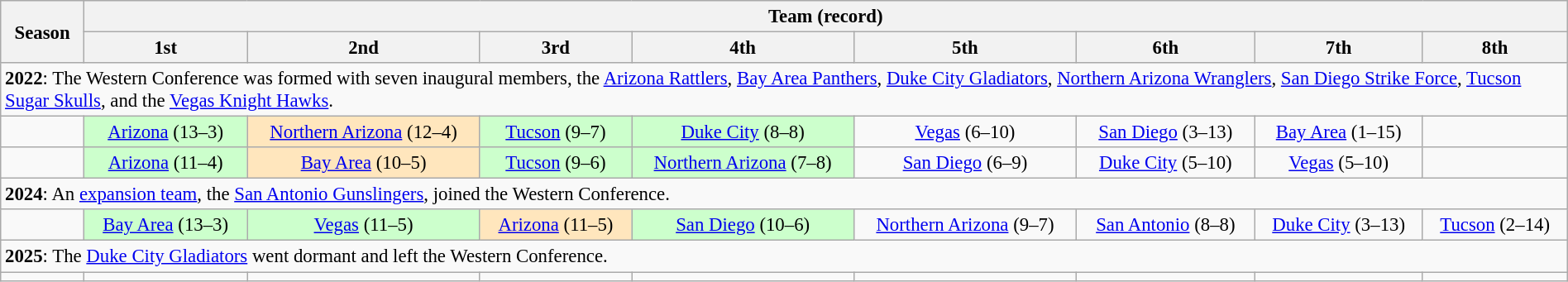<table class="wikitable" style="text-align:center; font-size:95%; width:100%;">
<tr>
<th rowspan="2" width="60px">Season</th>
<th colspan="8">Team (record)</th>
</tr>
<tr>
<th>1st</th>
<th>2nd</th>
<th>3rd</th>
<th>4th</th>
<th>5th</th>
<th>6th</th>
<th>7th</th>
<th>8th</th>
</tr>
<tr>
<td colspan="16" align="left"><strong>2022</strong>: The Western Conference was formed with seven inaugural members, the <a href='#'>Arizona Rattlers</a>, <a href='#'>Bay Area Panthers</a>, <a href='#'>Duke City Gladiators</a>, <a href='#'>Northern Arizona Wranglers</a>, <a href='#'>San Diego Strike Force</a>, <a href='#'>Tucson Sugar Skulls</a>, and the <a href='#'>Vegas Knight Hawks</a>.</td>
</tr>
<tr>
<td></td>
<td bgcolor="#CCFFCC"><a href='#'>Arizona</a> (13–3)</td>
<td bgcolor="#FFE6BD"><a href='#'>Northern Arizona</a> (12–4)</td>
<td bgcolor="#CCFFCC"><a href='#'>Tucson</a> (9–7)</td>
<td bgcolor="#CCFFCC"><a href='#'>Duke City</a> (8–8)</td>
<td><a href='#'>Vegas</a> (6–10)</td>
<td><a href='#'>San Diego</a> (3–13)</td>
<td><a href='#'>Bay Area</a> (1–15)</td>
<td></td>
</tr>
<tr>
<td></td>
<td bgcolor="#CCFFCC"><a href='#'>Arizona</a> (11–4)</td>
<td bgcolor="#FFE6BD"><a href='#'>Bay Area</a> (10–5)</td>
<td bgcolor="#CCFFCC"><a href='#'>Tucson</a> (9–6)</td>
<td bgcolor="#CCFFCC"><a href='#'>Northern Arizona</a> (7–8)</td>
<td><a href='#'>San Diego</a> (6–9)</td>
<td><a href='#'>Duke City</a> (5–10)</td>
<td><a href='#'>Vegas</a> (5–10)</td>
<td></td>
</tr>
<tr>
<td colspan="16" align="left"><strong>2024</strong>: An <a href='#'>expansion team</a>, the <a href='#'>San Antonio Gunslingers</a>, joined the Western Conference.</td>
</tr>
<tr>
<td></td>
<td bgcolor="#CCFFCC"><a href='#'>Bay Area</a> (13–3)</td>
<td bgcolor="#CCFFCC"><a href='#'>Vegas</a> (11–5)</td>
<td bgcolor="#FFE6BD"><a href='#'>Arizona</a> (11–5)</td>
<td bgcolor="#CCFFCC"><a href='#'>San Diego</a> (10–6)</td>
<td><a href='#'>Northern Arizona</a> (9–7)</td>
<td><a href='#'>San Antonio</a> (8–8)</td>
<td><a href='#'>Duke City</a> (3–13)</td>
<td><a href='#'>Tucson</a> (2–14)</td>
</tr>
<tr>
<td colspan="16" align="left"><strong>2025</strong>: The <a href='#'>Duke City Gladiators</a> went dormant and left the Western Conference.</td>
</tr>
<tr>
<td></td>
<td></td>
<td></td>
<td></td>
<td></td>
<td></td>
<td></td>
<td></td>
<td></td>
</tr>
</table>
